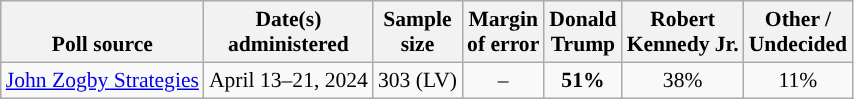<table class="wikitable sortable mw-datatable" style="font-size:90%;text-align:center;line-height:17px">
<tr valign=bottom>
<th>Poll source</th>
<th>Date(s)<br>administered</th>
<th>Sample<br>size</th>
<th>Margin<br>of error</th>
<th class="unsortable">Donald<br>Trump<br></th>
<th class="unsortable">Robert<br>Kennedy Jr.<br></th>
<th class="unsortable">Other /<br>Undecided</th>
</tr>
<tr>
<td style="text-align:left;"><a href='#'>John Zogby Strategies</a></td>
<td data-sort-value="2024-05-01">April 13–21, 2024</td>
<td>303 (LV)</td>
<td>–</td>
<td style="background-color:"><strong>51%</strong></td>
<td>38%</td>
<td>11%</td>
</tr>
</table>
